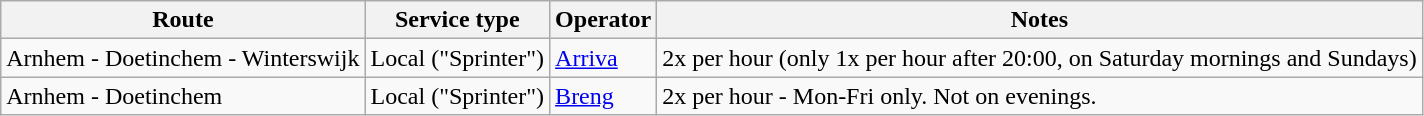<table class="wikitable">
<tr>
<th>Route</th>
<th>Service type</th>
<th>Operator</th>
<th>Notes</th>
</tr>
<tr>
<td>Arnhem - Doetinchem - Winterswijk</td>
<td>Local ("Sprinter")</td>
<td><a href='#'>Arriva</a></td>
<td>2x per hour (only 1x per hour after 20:00, on Saturday mornings and Sundays)</td>
</tr>
<tr>
<td>Arnhem - Doetinchem</td>
<td>Local ("Sprinter")</td>
<td><a href='#'>Breng</a></td>
<td>2x per hour - Mon-Fri only. Not on evenings.</td>
</tr>
</table>
